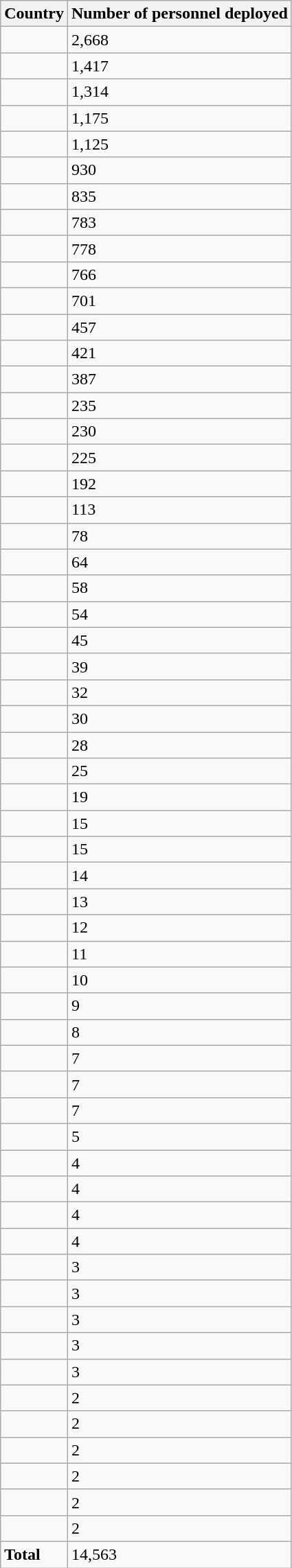<table class="wikitable sortable">
<tr>
<th>Country</th>
<th>Number of personnel deployed</th>
</tr>
<tr>
<td></td>
<td>2,668</td>
</tr>
<tr>
<td></td>
<td>1,417</td>
</tr>
<tr>
<td></td>
<td>1,314</td>
</tr>
<tr>
<td></td>
<td>1,175</td>
</tr>
<tr>
<td></td>
<td>1,125</td>
</tr>
<tr>
<td></td>
<td>930</td>
</tr>
<tr>
<td></td>
<td>835</td>
</tr>
<tr>
<td></td>
<td>783</td>
</tr>
<tr>
<td></td>
<td>778</td>
</tr>
<tr>
<td></td>
<td>766</td>
</tr>
<tr>
<td></td>
<td>701</td>
</tr>
<tr>
<td></td>
<td>457</td>
</tr>
<tr>
<td></td>
<td>421</td>
</tr>
<tr>
<td></td>
<td>387</td>
</tr>
<tr>
<td></td>
<td>235</td>
</tr>
<tr>
<td></td>
<td>230</td>
</tr>
<tr>
<td></td>
<td>225</td>
</tr>
<tr>
<td></td>
<td>192</td>
</tr>
<tr>
<td></td>
<td>113</td>
</tr>
<tr>
<td></td>
<td>78</td>
</tr>
<tr>
<td></td>
<td>64</td>
</tr>
<tr>
<td></td>
<td>58</td>
</tr>
<tr>
<td></td>
<td>54</td>
</tr>
<tr>
<td></td>
<td>45</td>
</tr>
<tr>
<td></td>
<td>39</td>
</tr>
<tr>
<td></td>
<td>32</td>
</tr>
<tr>
<td></td>
<td>30</td>
</tr>
<tr>
<td></td>
<td>28</td>
</tr>
<tr>
<td></td>
<td>25</td>
</tr>
<tr>
<td></td>
<td>19</td>
</tr>
<tr>
<td></td>
<td>15</td>
</tr>
<tr>
<td></td>
<td>15</td>
</tr>
<tr>
<td></td>
<td>14</td>
</tr>
<tr>
<td></td>
<td>13</td>
</tr>
<tr>
<td></td>
<td>12</td>
</tr>
<tr>
<td></td>
<td>11</td>
</tr>
<tr>
<td></td>
<td>10</td>
</tr>
<tr>
<td></td>
<td>9</td>
</tr>
<tr>
<td></td>
<td>8</td>
</tr>
<tr>
<td></td>
<td>7</td>
</tr>
<tr>
<td></td>
<td>7</td>
</tr>
<tr>
<td></td>
<td>7</td>
</tr>
<tr>
<td></td>
<td>5</td>
</tr>
<tr>
<td></td>
<td>4</td>
</tr>
<tr>
<td></td>
<td>4</td>
</tr>
<tr>
<td></td>
<td>4</td>
</tr>
<tr>
<td></td>
<td>4</td>
</tr>
<tr>
<td></td>
<td>3</td>
</tr>
<tr>
<td></td>
<td>3</td>
</tr>
<tr>
<td></td>
<td>3</td>
</tr>
<tr>
<td></td>
<td>3</td>
</tr>
<tr>
<td></td>
<td>3</td>
</tr>
<tr>
<td></td>
<td>2</td>
</tr>
<tr>
<td></td>
<td>2</td>
</tr>
<tr>
<td></td>
<td>2</td>
</tr>
<tr>
<td></td>
<td>2</td>
</tr>
<tr>
<td></td>
<td>2</td>
</tr>
<tr>
<td></td>
<td>2</td>
</tr>
<tr>
<td><strong>Total</strong></td>
<td>14,563</td>
</tr>
</table>
